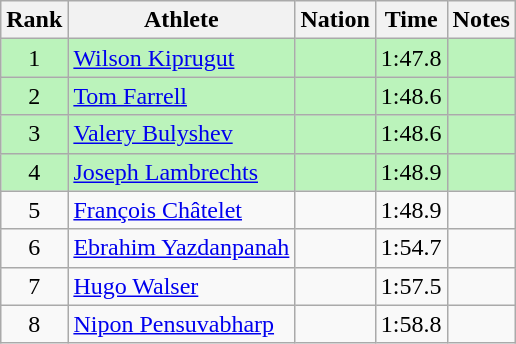<table class="wikitable sortable" style="text-align:center">
<tr>
<th>Rank</th>
<th>Athlete</th>
<th>Nation</th>
<th>Time</th>
<th>Notes</th>
</tr>
<tr bgcolor=bbf3bb>
<td>1</td>
<td align=left><a href='#'>Wilson Kiprugut</a></td>
<td align=left></td>
<td>1:47.8</td>
<td></td>
</tr>
<tr bgcolor=bbf3bb>
<td>2</td>
<td align=left><a href='#'>Tom Farrell</a></td>
<td align=left></td>
<td>1:48.6</td>
<td></td>
</tr>
<tr bgcolor=bbf3bb>
<td>3</td>
<td align=left><a href='#'>Valery Bulyshev</a></td>
<td align=left></td>
<td>1:48.6</td>
<td></td>
</tr>
<tr bgcolor=bbf3bb>
<td>4</td>
<td align=left><a href='#'>Joseph Lambrechts</a></td>
<td align=left></td>
<td>1:48.9</td>
<td></td>
</tr>
<tr>
<td>5</td>
<td align=left><a href='#'>François Châtelet</a></td>
<td align=left></td>
<td>1:48.9</td>
<td></td>
</tr>
<tr>
<td>6</td>
<td align=left><a href='#'>Ebrahim Yazdanpanah</a></td>
<td align=left></td>
<td>1:54.7</td>
<td></td>
</tr>
<tr>
<td>7</td>
<td align=left><a href='#'>Hugo Walser</a></td>
<td align=left></td>
<td>1:57.5</td>
<td></td>
</tr>
<tr>
<td>8</td>
<td align=left><a href='#'>Nipon Pensuvabharp</a></td>
<td align=left></td>
<td>1:58.8</td>
<td></td>
</tr>
</table>
